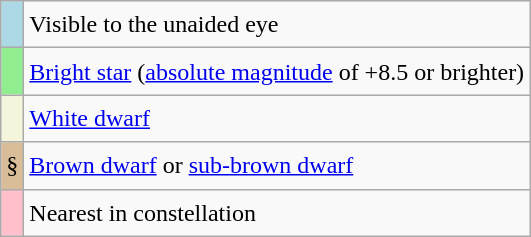<table class="wikitable sortable" style="font-size:1.00em; line-height:1.5em;">
<tr>
<td style="background-color: lightblue"></td>
<td>Visible to the unaided eye</td>
</tr>
<tr>
<td style="background-color: lightgreen"></td>
<td><a href='#'>Bright star</a> (<a href='#'>absolute magnitude</a> of +8.5 or brighter)</td>
</tr>
<tr>
<td style="background-color:#F5F5DC"></td>
<td><a href='#'>White dwarf</a></td>
</tr>
<tr>
<td style="background-color:#D8BD98">§</td>
<td><a href='#'>Brown dwarf</a> or <a href='#'>sub-brown dwarf</a></td>
</tr>
<tr>
<td style="background-color: pink"></td>
<td>Nearest in constellation</td>
</tr>
</table>
